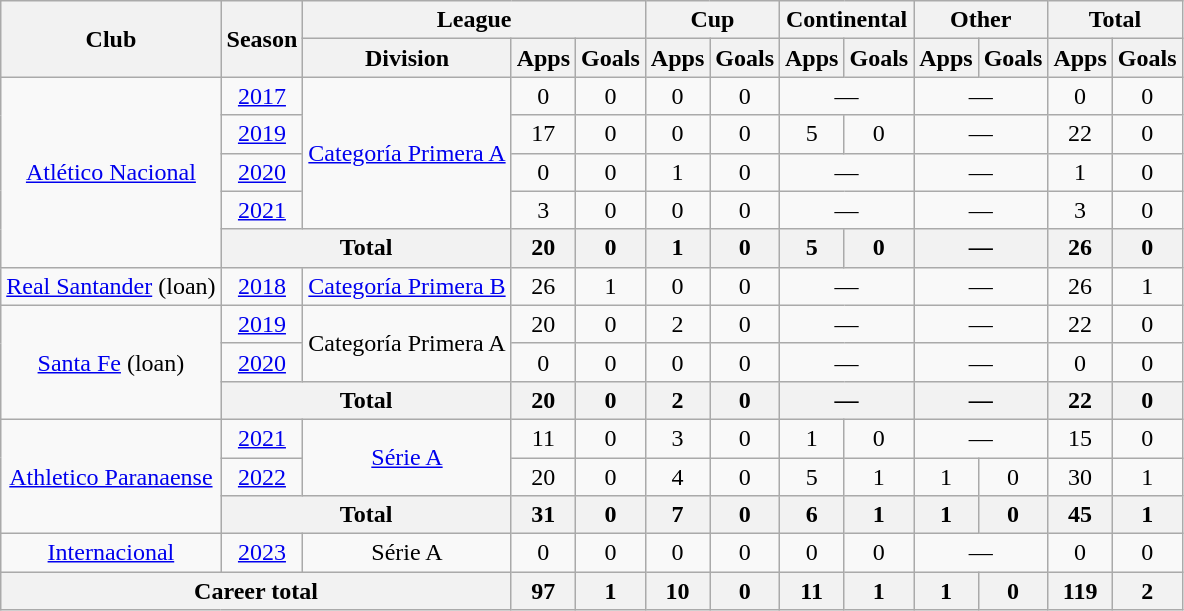<table class="wikitable" style="text-align: center;">
<tr>
<th rowspan="2">Club</th>
<th rowspan="2">Season</th>
<th colspan="3">League</th>
<th colspan="2">Cup</th>
<th colspan="2">Continental</th>
<th colspan="2">Other</th>
<th colspan="2">Total</th>
</tr>
<tr>
<th>Division</th>
<th>Apps</th>
<th>Goals</th>
<th>Apps</th>
<th>Goals</th>
<th>Apps</th>
<th>Goals</th>
<th>Apps</th>
<th>Goals</th>
<th>Apps</th>
<th>Goals</th>
</tr>
<tr>
<td rowspan="5"><a href='#'>Atlético Nacional</a></td>
<td><a href='#'>2017</a></td>
<td rowspan="4"><a href='#'>Categoría Primera A</a></td>
<td>0</td>
<td>0</td>
<td>0</td>
<td>0</td>
<td colspan="2">—</td>
<td colspan="2">—</td>
<td>0</td>
<td>0</td>
</tr>
<tr>
<td><a href='#'>2019</a></td>
<td>17</td>
<td>0</td>
<td>0</td>
<td>0</td>
<td>5</td>
<td>0</td>
<td colspan="2">—</td>
<td>22</td>
<td>0</td>
</tr>
<tr>
<td><a href='#'>2020</a></td>
<td>0</td>
<td>0</td>
<td>1</td>
<td>0</td>
<td colspan="2">—</td>
<td colspan="2">—</td>
<td>1</td>
<td>0</td>
</tr>
<tr>
<td><a href='#'>2021</a></td>
<td>3</td>
<td>0</td>
<td>0</td>
<td>0</td>
<td colspan="2">—</td>
<td colspan="2">—</td>
<td>3</td>
<td>0</td>
</tr>
<tr>
<th colspan="2">Total</th>
<th>20</th>
<th>0</th>
<th>1</th>
<th>0</th>
<th>5</th>
<th>0</th>
<th colspan="2">—</th>
<th>26</th>
<th>0</th>
</tr>
<tr>
<td><a href='#'>Real Santander</a> (loan)</td>
<td><a href='#'>2018</a></td>
<td><a href='#'>Categoría Primera B</a></td>
<td>26</td>
<td>1</td>
<td>0</td>
<td>0</td>
<td colspan="2">—</td>
<td colspan="2">—</td>
<td>26</td>
<td>1</td>
</tr>
<tr>
<td rowspan="3"><a href='#'>Santa Fe</a> (loan)</td>
<td><a href='#'>2019</a></td>
<td rowspan="2">Categoría Primera A</td>
<td>20</td>
<td>0</td>
<td>2</td>
<td>0</td>
<td colspan="2">—</td>
<td colspan="2">—</td>
<td>22</td>
<td>0</td>
</tr>
<tr>
<td><a href='#'>2020</a></td>
<td>0</td>
<td>0</td>
<td>0</td>
<td>0</td>
<td colspan="2">—</td>
<td colspan="2">—</td>
<td>0</td>
<td>0</td>
</tr>
<tr>
<th colspan="2">Total</th>
<th>20</th>
<th>0</th>
<th>2</th>
<th>0</th>
<th colspan="2">—</th>
<th colspan="2">—</th>
<th>22</th>
<th>0</th>
</tr>
<tr>
<td rowspan="3"><a href='#'>Athletico Paranaense</a></td>
<td><a href='#'>2021</a></td>
<td rowspan="2"><a href='#'>Série A</a></td>
<td>11</td>
<td>0</td>
<td>3</td>
<td>0</td>
<td>1</td>
<td>0</td>
<td colspan="2">—</td>
<td>15</td>
<td>0</td>
</tr>
<tr>
<td><a href='#'>2022</a></td>
<td>20</td>
<td>0</td>
<td>4</td>
<td>0</td>
<td>5</td>
<td>1</td>
<td>1</td>
<td>0</td>
<td>30</td>
<td>1</td>
</tr>
<tr>
<th colspan="2">Total</th>
<th>31</th>
<th>0</th>
<th>7</th>
<th>0</th>
<th>6</th>
<th>1</th>
<th>1</th>
<th>0</th>
<th>45</th>
<th>1</th>
</tr>
<tr>
<td><a href='#'>Internacional</a></td>
<td><a href='#'>2023</a></td>
<td>Série A</td>
<td>0</td>
<td>0</td>
<td>0</td>
<td>0</td>
<td>0</td>
<td>0</td>
<td colspan="2">—</td>
<td>0</td>
<td>0</td>
</tr>
<tr>
<th colspan="3">Career total</th>
<th>97</th>
<th>1</th>
<th>10</th>
<th>0</th>
<th>11</th>
<th>1</th>
<th>1</th>
<th>0</th>
<th>119</th>
<th>2</th>
</tr>
</table>
